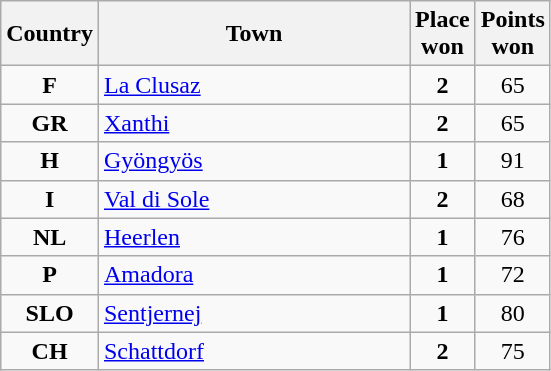<table class="wikitable" style="text-align;">
<tr>
<th width="25">Country</th>
<th width="200">Town</th>
<th width="25">Place won</th>
<th width="25">Points won</th>
</tr>
<tr>
<td align="center"><strong>F</strong></td>
<td align="left"><a href='#'>La Clusaz</a></td>
<td align="center"><strong>2</strong></td>
<td align="center">65</td>
</tr>
<tr>
<td align="center"><strong>GR</strong></td>
<td align="left"><a href='#'>Xanthi</a></td>
<td align="center"><strong>2</strong></td>
<td align="center">65</td>
</tr>
<tr>
<td align="center"><strong>H</strong></td>
<td align="left"><a href='#'>Gyöngyös</a></td>
<td align="center"><strong>1</strong></td>
<td align="center">91</td>
</tr>
<tr>
<td align="center"><strong>I</strong></td>
<td align="left"><a href='#'>Val di Sole</a></td>
<td align="center"><strong>2</strong></td>
<td align="center">68</td>
</tr>
<tr>
<td align="center"><strong>NL</strong></td>
<td align="left"><a href='#'>Heerlen</a></td>
<td align="center"><strong>1</strong></td>
<td align="center">76</td>
</tr>
<tr>
<td align="center"><strong>P</strong></td>
<td align="left"><a href='#'>Amadora</a></td>
<td align="center"><strong>1</strong></td>
<td align="center">72</td>
</tr>
<tr>
<td align="center"><strong>SLO</strong></td>
<td align="left"><a href='#'>Sentjernej</a></td>
<td align="center"><strong>1</strong></td>
<td align="center">80</td>
</tr>
<tr>
<td align="center"><strong>CH</strong></td>
<td align="left"><a href='#'>Schattdorf</a></td>
<td align="center"><strong>2</strong></td>
<td align="center">75</td>
</tr>
</table>
